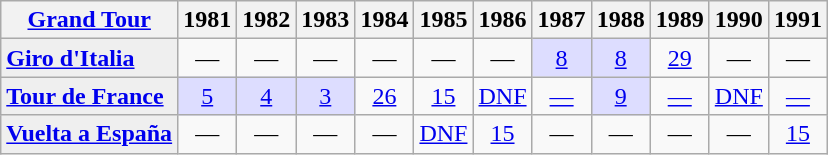<table class="wikitable plainrowheaders">
<tr>
<th scope="col"><a href='#'>Grand Tour</a></th>
<th scope="col">1981</th>
<th scope="col">1982</th>
<th scope="col">1983</th>
<th scope="col">1984</th>
<th scope="col">1985</th>
<th scope="col">1986</th>
<th scope="col">1987</th>
<th scope="col">1988</th>
<th scope="col">1989</th>
<th scope="col">1990</th>
<th scope="col">1991</th>
</tr>
<tr style="text-align:center;">
<td style="text-align:left; background:#efefef;"> <strong><a href='#'>Giro d'Italia</a></strong></td>
<td>—</td>
<td>—</td>
<td>—</td>
<td>—</td>
<td>—</td>
<td>—</td>
<td align="center" style="background:#ddddff;"><a href='#'>8</a></td>
<td align="center" style="background:#ddddff;"><a href='#'>8</a></td>
<td style="text-align:center;"><a href='#'>29</a></td>
<td>—</td>
<td>—</td>
</tr>
<tr style="text-align:center;">
<td style="text-align:left; background:#efefef;"> <strong><a href='#'>Tour de France</a></strong></td>
<td align="center" style="background:#ddddff;"><a href='#'>5</a></td>
<td align="center" style="background:#ddddff;"><a href='#'>4</a></td>
<td align="center" style="background:#ddddff;"><a href='#'>3</a></td>
<td style="text-align:center;"><a href='#'>26</a></td>
<td style="text-align:center;"><a href='#'>15</a></td>
<td style="text-align:center;"><a href='#'>DNF</a></td>
<td style="text-align:center;"><a href='#'>—</a></td>
<td align="center" style="background:#ddddff;"><a href='#'>9</a></td>
<td style="text-align:center;"><a href='#'>—</a></td>
<td style="text-align:center;"><a href='#'>DNF</a></td>
<td style="text-align:center;"><a href='#'>—</a></td>
</tr>
<tr style="text-align:center;">
<td style="text-align:left; background:#efefef;"> <strong><a href='#'>Vuelta a España</a></strong></td>
<td>—</td>
<td>—</td>
<td>—</td>
<td>—</td>
<td style="text-align:center;"><a href='#'>DNF</a></td>
<td style="text-align:center;"><a href='#'>15</a></td>
<td>—</td>
<td>—</td>
<td>—</td>
<td>—</td>
<td style="text-align:center;"><a href='#'>15</a></td>
</tr>
</table>
